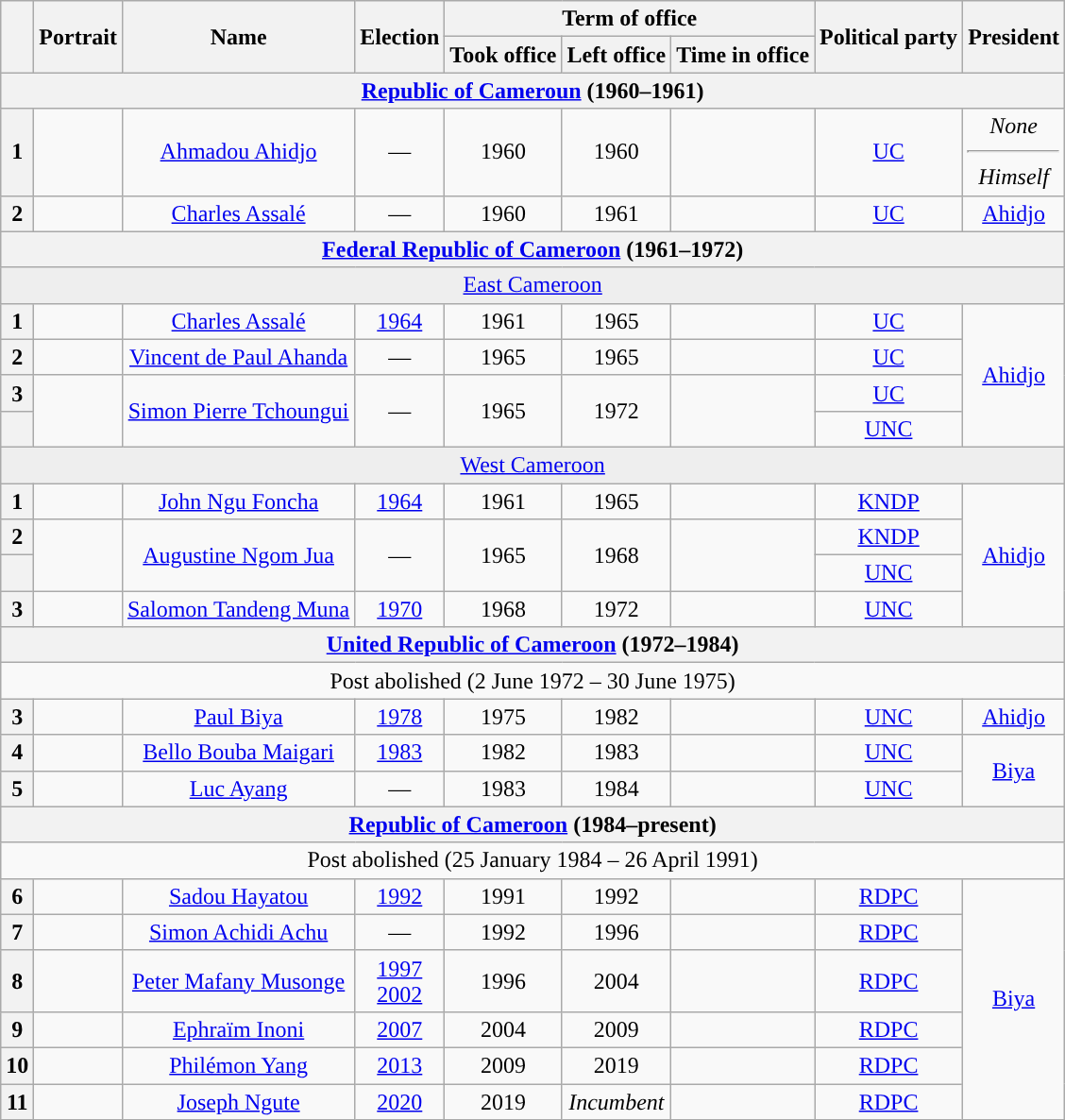<table class="wikitable" style="text-align:center">
<tr>
<th rowspan="2"></th>
<th rowspan="2">Portrait</th>
<th rowspan="2">Name<br></th>
<th rowspan="2">Election</th>
<th colspan="3">Term of office</th>
<th rowspan="2">Political party</th>
<th rowspan="2">President</th>
</tr>
<tr>
<th>Took office</th>
<th>Left office</th>
<th>Time in office</th>
</tr>
<tr>
<th colspan="9"><a href='#'>Republic of Cameroun</a> (1960–1961)</th>
</tr>
<tr>
<th style="background:">1</th>
<td></td>
<td><a href='#'>Ahmadou Ahidjo</a><br></td>
<td>—</td>
<td> 1960</td>
<td> 1960</td>
<td></td>
<td><a href='#'>UC</a></td>
<td><em>None</em><hr><em>Himself</em></td>
</tr>
<tr>
<th style="background:">2</th>
<td></td>
<td><a href='#'>Charles Assalé</a><br></td>
<td>—</td>
<td> 1960</td>
<td> 1961</td>
<td></td>
<td><a href='#'>UC</a></td>
<td><a href='#'>Ahidjo</a></td>
</tr>
<tr>
<th colspan="9"><a href='#'>Federal Republic of Cameroon</a> (1961–1972)</th>
</tr>
<tr>
<td bgcolor=#EEEEEE colspan="9"><a href='#'>East Cameroon</a></td>
</tr>
<tr>
<th style="background:">1</th>
<td></td>
<td><a href='#'>Charles Assalé</a><br></td>
<td><a href='#'>1964</a></td>
<td> 1961</td>
<td> 1965</td>
<td></td>
<td><a href='#'>UC</a></td>
<td rowspan=4><a href='#'>Ahidjo</a></td>
</tr>
<tr>
<th style="background:">2</th>
<td></td>
<td><a href='#'>Vincent de Paul Ahanda</a><br></td>
<td>—</td>
<td> 1965</td>
<td> 1965</td>
<td></td>
<td><a href='#'>UC</a></td>
</tr>
<tr>
<th style="background:">3</th>
<td rowspan=2></td>
<td rowspan=2><a href='#'>Simon Pierre Tchoungui</a><br></td>
<td rowspan=2>—</td>
<td rowspan=2> 1965</td>
<td rowspan=2> 1972</td>
<td rowspan=2></td>
<td><a href='#'>UC</a><br></td>
</tr>
<tr>
<th style="background:"></th>
<td><a href='#'>UNC</a></td>
</tr>
<tr>
<td bgcolor=#EEEEEE colspan="9"><a href='#'>West Cameroon</a></td>
</tr>
<tr>
<th style="background:">1</th>
<td></td>
<td><a href='#'>John Ngu Foncha</a><br></td>
<td><a href='#'>1964</a></td>
<td> 1961</td>
<td> 1965</td>
<td></td>
<td><a href='#'>KNDP</a></td>
<td rowspan=4><a href='#'>Ahidjo</a></td>
</tr>
<tr>
<th style="background:">2</th>
<td rowspan=2></td>
<td rowspan=2><a href='#'>Augustine Ngom Jua</a><br></td>
<td rowspan=2>—</td>
<td rowspan=2> 1965</td>
<td rowspan=2> 1968</td>
<td rowspan=2></td>
<td><a href='#'>KNDP</a><br></td>
</tr>
<tr>
<th style="background:"></th>
<td><a href='#'>UNC</a></td>
</tr>
<tr>
<th style="background:">3</th>
<td></td>
<td><a href='#'>Salomon Tandeng Muna</a><br></td>
<td><a href='#'>1970</a></td>
<td> 1968</td>
<td> 1972</td>
<td></td>
<td><a href='#'>UNC</a></td>
</tr>
<tr>
<th colspan="9"><a href='#'>United Republic of Cameroon</a> (1972–1984)</th>
</tr>
<tr>
<td colspan="9">Post abolished (2 June 1972 – 30 June 1975)</td>
</tr>
<tr>
<th style="background:">3</th>
<td></td>
<td><a href='#'>Paul Biya</a><br></td>
<td><a href='#'>1978</a></td>
<td> 1975</td>
<td> 1982<br></td>
<td></td>
<td><a href='#'>UNC</a></td>
<td><a href='#'>Ahidjo</a></td>
</tr>
<tr>
<th style="background:">4</th>
<td></td>
<td><a href='#'>Bello Bouba Maigari</a><br></td>
<td><a href='#'>1983</a></td>
<td> 1982</td>
<td> 1983</td>
<td></td>
<td><a href='#'>UNC</a></td>
<td rowspan=2><a href='#'>Biya</a></td>
</tr>
<tr>
<th style="background:">5</th>
<td></td>
<td><a href='#'>Luc Ayang</a><br></td>
<td>—</td>
<td> 1983</td>
<td> 1984</td>
<td></td>
<td><a href='#'>UNC</a></td>
</tr>
<tr>
<th colspan="9"><a href='#'>Republic of Cameroon</a> (1984–present)</th>
</tr>
<tr>
<td colspan="9">Post abolished (25 January 1984 – 26 April 1991)</td>
</tr>
<tr>
<th style="background:">6</th>
<td></td>
<td><a href='#'>Sadou Hayatou</a><br></td>
<td><a href='#'>1992</a></td>
<td> 1991</td>
<td> 1992</td>
<td></td>
<td><a href='#'>RDPC</a></td>
<td rowspan=6><a href='#'>Biya</a></td>
</tr>
<tr>
<th style="background:">7</th>
<td></td>
<td><a href='#'>Simon Achidi Achu</a><br></td>
<td>—</td>
<td> 1992</td>
<td> 1996</td>
<td></td>
<td><a href='#'>RDPC</a></td>
</tr>
<tr>
<th style="background:">8</th>
<td></td>
<td><a href='#'>Peter Mafany Musonge</a><br></td>
<td><a href='#'>1997</a><br><a href='#'>2002</a></td>
<td> 1996</td>
<td> 2004</td>
<td></td>
<td><a href='#'>RDPC</a></td>
</tr>
<tr>
<th style="background:">9</th>
<td></td>
<td><a href='#'>Ephraïm Inoni</a><br></td>
<td><a href='#'>2007</a></td>
<td> 2004</td>
<td> 2009</td>
<td></td>
<td><a href='#'>RDPC</a></td>
</tr>
<tr>
<th style="background:">10</th>
<td></td>
<td><a href='#'>Philémon Yang</a><br></td>
<td><a href='#'>2013</a></td>
<td> 2009</td>
<td> 2019</td>
<td></td>
<td><a href='#'>RDPC</a></td>
</tr>
<tr>
<th style="background:">11</th>
<td></td>
<td><a href='#'>Joseph Ngute</a><br></td>
<td><a href='#'>2020</a></td>
<td> 2019</td>
<td><em>Incumbent</em></td>
<td></td>
<td><a href='#'>RDPC</a></td>
</tr>
</table>
